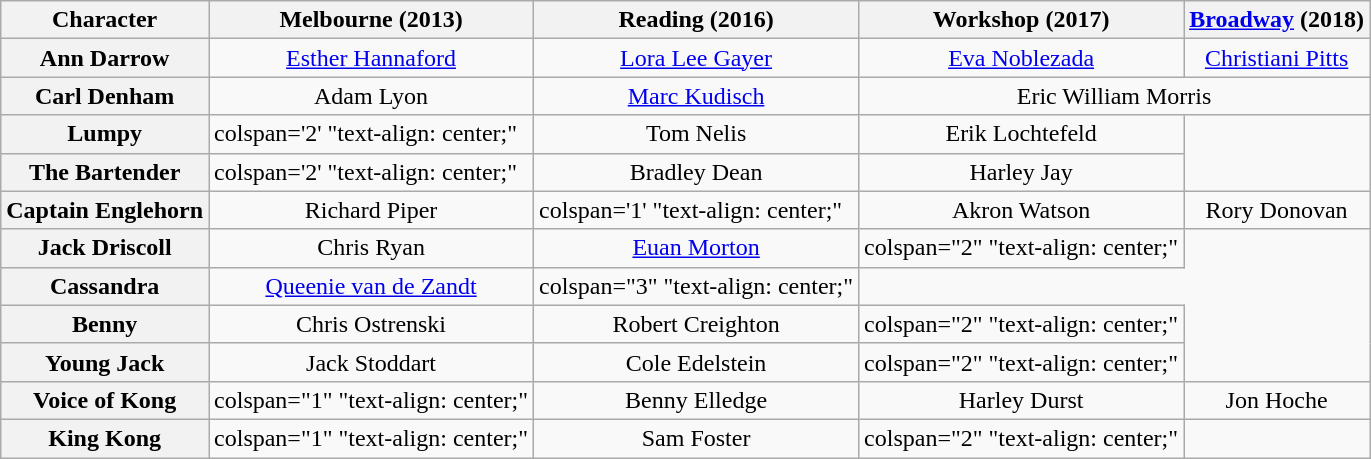<table class="wikitable" style="width:1000;">
<tr>
<th>Character</th>
<th>Melbourne (2013)</th>
<th>Reading (2016)</th>
<th>Workshop (2017)</th>
<th><a href='#'>Broadway</a> (2018)</th>
</tr>
<tr>
<th>Ann Darrow</th>
<td colspan="1" align="center"><a href='#'>Esther Hannaford</a></td>
<td colspan="1" align="center"><a href='#'>Lora Lee Gayer</a></td>
<td colspan="1" align="center"><a href='#'>Eva Noblezada</a></td>
<td colspan="1" align="center"><a href='#'>Christiani Pitts</a></td>
</tr>
<tr>
<th>Carl Denham</th>
<td colspan="1" align="center">Adam Lyon</td>
<td colspan="1" align="center"><a href='#'>Marc Kudisch</a></td>
<td colspan="2" align="center">Eric William Morris</td>
</tr>
<tr>
<th>Lumpy</th>
<td>colspan='2' "text-align: center;" </td>
<td colspan="1" align="center">Tom Nelis</td>
<td colspan="1" align="center">Erik Lochtefeld</td>
</tr>
<tr>
<th>The Bartender</th>
<td>colspan='2' "text-align: center;" </td>
<td align="center">Bradley Dean</td>
<td align="center">Harley Jay</td>
</tr>
<tr>
<th>Captain Englehorn</th>
<td colspan="1" align="center">Richard Piper</td>
<td>colspan='1' "text-align: center;" </td>
<td align="center">Akron Watson</td>
<td align="center">Rory Donovan</td>
</tr>
<tr>
<th>Jack Driscoll</th>
<td colspan="1" align="center">Chris Ryan</td>
<td colspan="1" align="center"><a href='#'>Euan Morton</a></td>
<td>colspan="2" "text-align: center;" </td>
</tr>
<tr>
<th>Cassandra</th>
<td colspan="1" align="center"><a href='#'>Queenie van de Zandt</a></td>
<td>colspan="3" "text-align: center;" </td>
</tr>
<tr>
<th>Benny</th>
<td colspan="1" align="center">Chris Ostrenski</td>
<td colspan="1" align="center">Robert Creighton</td>
<td>colspan="2" "text-align: center;" </td>
</tr>
<tr>
<th>Young Jack</th>
<td colspan="1" align="center">Jack Stoddart</td>
<td colspan="1" align="center">Cole Edelstein</td>
<td>colspan="2" "text-align: center;" </td>
</tr>
<tr>
<th>Voice of Kong</th>
<td>colspan="1" "text-align: center;" </td>
<td colspan="1" align="center">Benny Elledge</td>
<td align="center">Harley Durst</td>
<td align="center">Jon Hoche</td>
</tr>
<tr>
<th>King Kong</th>
<td>colspan="1" "text-align: center;" </td>
<td colspan="1" align="center">Sam Foster</td>
<td>colspan="2" "text-align: center;" </td>
</tr>
</table>
